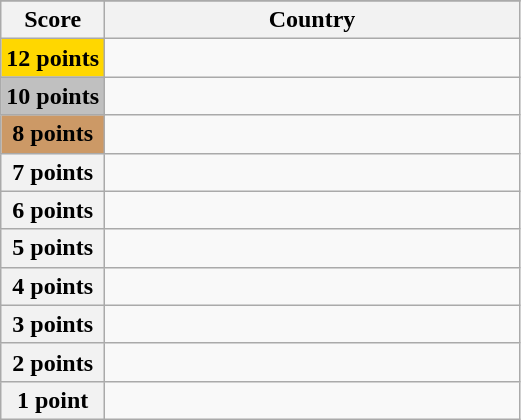<table class="wikitable">
<tr>
</tr>
<tr>
<th scope="col" width="20%">Score</th>
<th scope="col">Country</th>
</tr>
<tr>
<th scope="row" style="background:gold">12 points</th>
<td></td>
</tr>
<tr>
<th scope="row" style="background:silver">10 points</th>
<td></td>
</tr>
<tr>
<th scope="row" style="background:#CC9966">8 points</th>
<td></td>
</tr>
<tr>
<th scope="row">7 points</th>
<td></td>
</tr>
<tr>
<th scope="row">6 points</th>
<td></td>
</tr>
<tr>
<th scope="row">5 points</th>
<td></td>
</tr>
<tr>
<th scope="row">4 points</th>
<td></td>
</tr>
<tr>
<th scope="row">3 points</th>
<td></td>
</tr>
<tr>
<th scope="row">2 points</th>
<td></td>
</tr>
<tr>
<th scope="row">1 point</th>
<td></td>
</tr>
</table>
